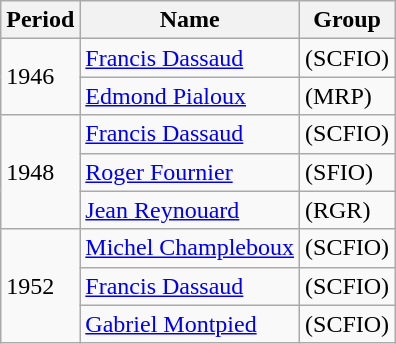<table class="wikitable sortable">
<tr>
<th>Period</th>
<th>Name</th>
<th>Group</th>
</tr>
<tr>
<td rowspan=2>1946</td>
<td><a href='#'>Francis Dassaud</a></td>
<td>(SCFIO)</td>
</tr>
<tr>
<td><a href='#'>Edmond Pialoux</a></td>
<td>(MRP)</td>
</tr>
<tr>
<td rowspan=3>1948</td>
<td><a href='#'>Francis Dassaud</a></td>
<td>(SCFIO)</td>
</tr>
<tr>
<td><a href='#'>Roger Fournier</a></td>
<td>(SFIO)</td>
</tr>
<tr>
<td><a href='#'>Jean Reynouard</a></td>
<td>(RGR)</td>
</tr>
<tr>
<td rowspan=3>1952</td>
<td><a href='#'>Michel Champleboux</a></td>
<td>(SCFIO)</td>
</tr>
<tr>
<td><a href='#'>Francis Dassaud</a></td>
<td>(SCFIO)</td>
</tr>
<tr>
<td><a href='#'>Gabriel Montpied</a></td>
<td>(SCFIO)</td>
</tr>
</table>
